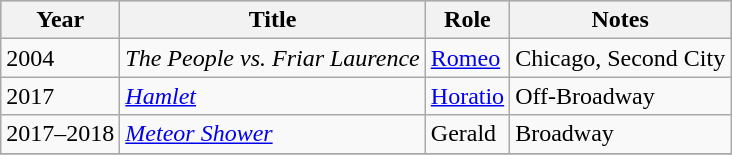<table class="wikitable sortable">
<tr style="background:#b0c4de; text-align:center;">
<th>Year</th>
<th>Title</th>
<th>Role</th>
<th>Notes</th>
</tr>
<tr>
<td>2004</td>
<td><em>The People vs. Friar Laurence</em></td>
<td><a href='#'>Romeo</a></td>
<td>Chicago, Second City</td>
</tr>
<tr>
<td>2017</td>
<td><em><a href='#'>Hamlet</a></em></td>
<td><a href='#'>Horatio</a></td>
<td>Off-Broadway</td>
</tr>
<tr>
<td>2017–2018</td>
<td><em><a href='#'>Meteor Shower</a></em></td>
<td>Gerald</td>
<td>Broadway</td>
</tr>
<tr>
</tr>
</table>
